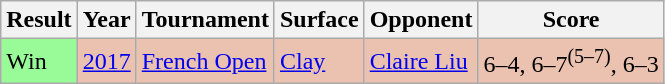<table class="sortable wikitable">
<tr>
<th>Result</th>
<th>Year</th>
<th>Tournament</th>
<th>Surface</th>
<th>Opponent</th>
<th>Score</th>
</tr>
<tr style="background:#ebc2af;">
<td style="background:#98fb98;">Win</td>
<td><a href='#'>2017</a></td>
<td><a href='#'>French Open</a></td>
<td><a href='#'>Clay</a></td>
<td> <a href='#'>Claire Liu</a></td>
<td>6–4, 6–7<sup>(5–7)</sup>, 6–3</td>
</tr>
</table>
